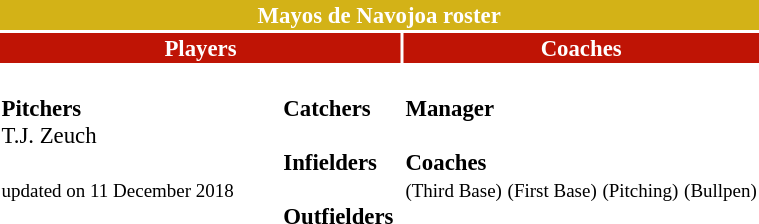<table class="toccolours" style="font-size: 95%;">
<tr>
<th colspan="10" style="background-color: #D3B217; color:#FFFFFF; text-align: center;"><strong>Mayos de Navojoa roster</strong></th>
</tr>
<tr>
<td colspan="4" style="background-color: #BF1405; color: #FFFFFF; text-align: center;"><strong>Players</strong></td>
<td colspan="2" style="background-color: #BF1405; color: #FFFFFF; text-align: center;"><strong>Coaches</strong></td>
</tr>
<tr>
<td style="vertical-align:top;text-align:left;"><br><strong>Pitchers</strong><br>T.J. Zeuch<br>















<br><small><span></span> updated on 11 December 2018</small></td>
<td width="25px"></td>
<td style="vertical-align:top;text-align:left;"><br><strong>Catchers</strong><br>

<br><strong>Infielders</strong><br> 




<br><strong>Outfielders</strong><br>



</td>
<td style="vertical-align:top;text-align:left;"></td>
<td style="vertical-align:top;text-align:left;"><br><strong>Manager</strong><br><br><strong>Coaches</strong><br> <small>(Third Base)</small>
 <small>(First Base)</small>
 <small>(Pitching)</small>
 <small>(Bullpen)</small></td>
</tr>
</table>
